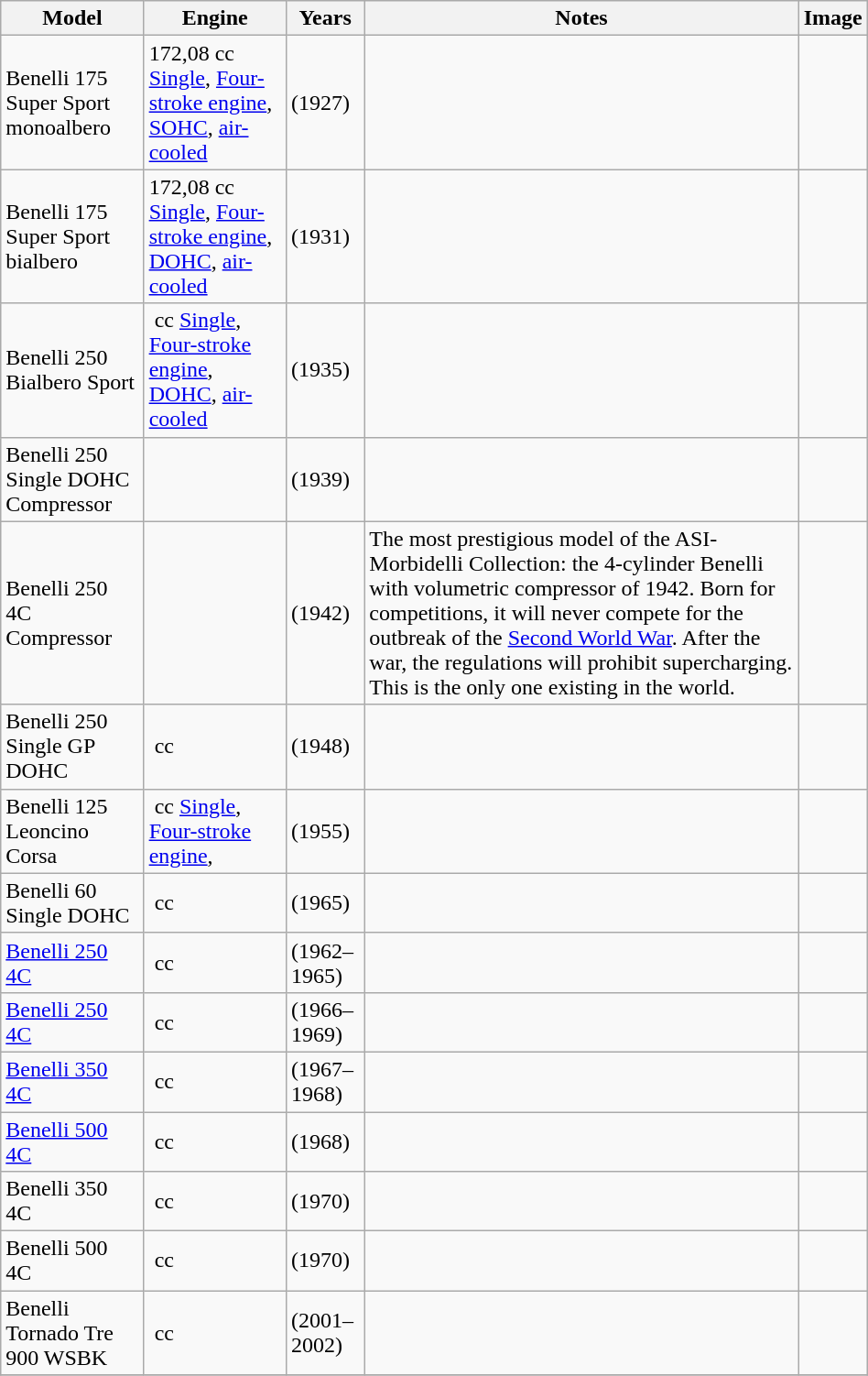<table class="wikitable sortable" style="width:50%">
<tr>
<th>Model</th>
<th>Engine</th>
<th>Years</th>
<th>Notes</th>
<th>Image</th>
</tr>
<tr>
<td>Benelli 175 Super Sport monoalbero</td>
<td>172,08 cc <a href='#'>Single</a>, <a href='#'>Four-stroke engine</a>, <a href='#'>SOHC</a>, <a href='#'>air-cooled</a></td>
<td>(1927)</td>
<td></td>
<td></td>
</tr>
<tr>
<td>Benelli 175 Super Sport bialbero</td>
<td>172,08 cc <a href='#'>Single</a>, <a href='#'>Four-stroke engine</a>, <a href='#'>DOHC</a>, <a href='#'>air-cooled</a></td>
<td>(1931)</td>
<td></td>
<td></td>
</tr>
<tr>
<td>Benelli 250 Bialbero Sport</td>
<td> cc <a href='#'>Single</a>, <a href='#'>Four-stroke engine</a>, <a href='#'>DOHC</a>, <a href='#'>air-cooled</a></td>
<td>(1935)</td>
<td></td>
<td></td>
</tr>
<tr>
<td>Benelli 250 Single DOHC Compressor</td>
<td></td>
<td>(1939)</td>
<td></td>
<td></td>
</tr>
<tr>
<td>Benelli 250 4C Compressor</td>
<td></td>
<td>(1942)</td>
<td>The most prestigious model of the ASI-Morbidelli Collection: the 4-cylinder Benelli with volumetric compressor of 1942. Born for competitions, it will never compete for the outbreak of the <a href='#'>Second World War</a>. After the war, the regulations will prohibit supercharging. This is the only one existing in the world.</td>
<td></td>
</tr>
<tr>
<td>Benelli 250 Single GP DOHC</td>
<td> cc</td>
<td>(1948)</td>
<td></td>
<td></td>
</tr>
<tr>
<td>Benelli 125 Leoncino Corsa</td>
<td> cc <a href='#'>Single</a>, <a href='#'>Four-stroke engine</a>,</td>
<td>(1955)</td>
<td></td>
<td></td>
</tr>
<tr>
<td>Benelli 60 Single DOHC</td>
<td> cc</td>
<td>(1965)</td>
<td></td>
<td></td>
</tr>
<tr>
<td><a href='#'>Benelli 250 4C</a></td>
<td> cc</td>
<td>(1962–1965)</td>
<td></td>
<td></td>
</tr>
<tr>
<td><a href='#'>Benelli 250 4C</a></td>
<td> cc</td>
<td>(1966–1969)</td>
<td></td>
<td></td>
</tr>
<tr>
<td><a href='#'>Benelli 350 4C</a></td>
<td> cc</td>
<td>(1967–1968)</td>
<td></td>
<td></td>
</tr>
<tr>
<td><a href='#'>Benelli 500 4C</a></td>
<td> cc</td>
<td>(1968)</td>
<td></td>
<td></td>
</tr>
<tr>
<td>Benelli 350 4C</td>
<td> cc</td>
<td>(1970)</td>
<td></td>
<td></td>
</tr>
<tr>
<td>Benelli 500 4C</td>
<td> cc</td>
<td>(1970)</td>
<td></td>
<td></td>
</tr>
<tr>
<td>Benelli Tornado Tre 900 WSBK</td>
<td> cc</td>
<td>(2001–2002)</td>
<td></td>
<td></td>
</tr>
<tr>
</tr>
</table>
